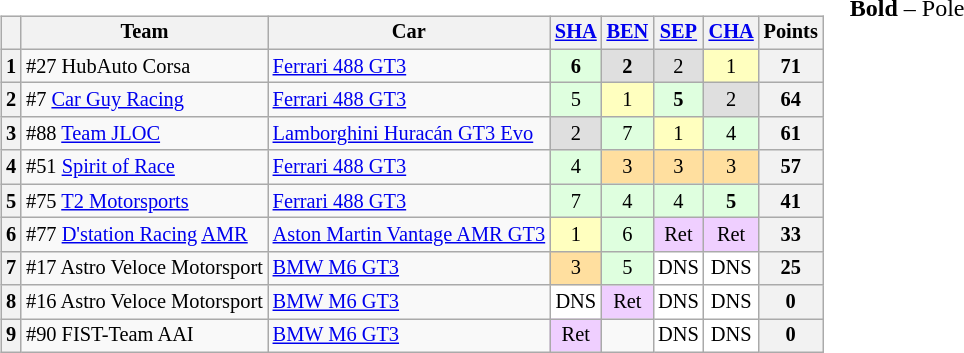<table>
<tr>
<td valign="top"><br><table class="wikitable" style="font-size:85%; text-align:center;">
<tr>
<th></th>
<th>Team</th>
<th>Car</th>
<th><a href='#'>SHA</a><br></th>
<th><a href='#'>BEN</a><br></th>
<th><a href='#'>SEP</a><br></th>
<th><a href='#'>CHA</a><br></th>
<th>Points</th>
</tr>
<tr>
<th>1</th>
<td align=left> #27 HubAuto Corsa</td>
<td align=left><a href='#'>Ferrari 488 GT3</a></td>
<td style="background:#DFFFDF;"><strong>6</strong></td>
<td style="background:#DFDFDF;"><strong>2</strong></td>
<td style="background:#DFDFDF;">2</td>
<td style="background:#FFFFBF;">1</td>
<th>71</th>
</tr>
<tr>
<th>2</th>
<td align=left> #7 <a href='#'>Car Guy Racing</a></td>
<td align=left><a href='#'>Ferrari 488 GT3</a></td>
<td style="background:#DFFFDF;">5</td>
<td style="background:#FFFFBF;">1</td>
<td style="background:#DFFFDF;"><strong>5</strong></td>
<td style="background:#DFDFDF;">2</td>
<th>64</th>
</tr>
<tr>
<th>3</th>
<td align=left> #88 <a href='#'>Team JLOC</a></td>
<td align=left><a href='#'>Lamborghini Huracán GT3 Evo</a></td>
<td style="background:#DFDFDF;">2</td>
<td style="background:#DFFFDF;">7</td>
<td style="background:#FFFFBF;">1</td>
<td style="background:#DFFFDF;">4</td>
<th>61</th>
</tr>
<tr>
<th>4</th>
<td align=left> #51 <a href='#'>Spirit of Race</a></td>
<td align=left><a href='#'>Ferrari 488 GT3</a></td>
<td style="background:#DFFFDF;">4</td>
<td style="background:#FFDF9F;">3</td>
<td style="background:#FFDF9F;">3</td>
<td style="background:#FFDF9F;">3</td>
<th>57</th>
</tr>
<tr>
<th>5</th>
<td align=left> #75 <a href='#'>T2 Motorsports</a></td>
<td align=left><a href='#'>Ferrari 488 GT3</a></td>
<td style="background:#DFFFDF;">7</td>
<td style="background:#DFFFDF;">4</td>
<td style="background:#DFFFDF;">4</td>
<td style="background:#DFFFDF;"><strong>5</strong></td>
<th>41</th>
</tr>
<tr>
<th>6</th>
<td align=left> #77 <a href='#'>D'station Racing</a> <a href='#'>AMR</a></td>
<td align=left><a href='#'>Aston Martin Vantage AMR GT3</a></td>
<td style="background:#FFFFBF;">1</td>
<td style="background:#DFFFDF;">6</td>
<td style="background:#EFCFFF;">Ret</td>
<td style="background:#EFCFFF;">Ret</td>
<th>33</th>
</tr>
<tr>
<th>7</th>
<td align=left> #17 Astro Veloce Motorsport</td>
<td align=left><a href='#'>BMW M6 GT3</a></td>
<td style="background:#FFDF9F;">3</td>
<td style="background:#DFFFDF;">5</td>
<td style="background:#FFFFFF;">DNS</td>
<td style="background:#FFFFFF;">DNS</td>
<th>25</th>
</tr>
<tr>
<th>8</th>
<td align=left> #16 Astro Veloce Motorsport</td>
<td align=left><a href='#'>BMW M6 GT3</a></td>
<td style="background:#FFFFFF;">DNS</td>
<td style="background:#EFCFFF;">Ret</td>
<td style="background:#FFFFFF;">DNS</td>
<td style="background:#FFFFFF;">DNS</td>
<th>0</th>
</tr>
<tr>
<th>9</th>
<td align=left> #90 FIST-Team AAI</td>
<td align=left><a href='#'>BMW M6 GT3</a></td>
<td style="background:#EFCFFF;">Ret</td>
<td></td>
<td style="background:#FFFFFF;">DNS</td>
<td style="background:#FFFFFF;">DNS</td>
<th>0</th>
</tr>
</table>
</td>
<td valign="top"><br>
<span><strong>Bold</strong> – Pole<br></span></td>
</tr>
</table>
